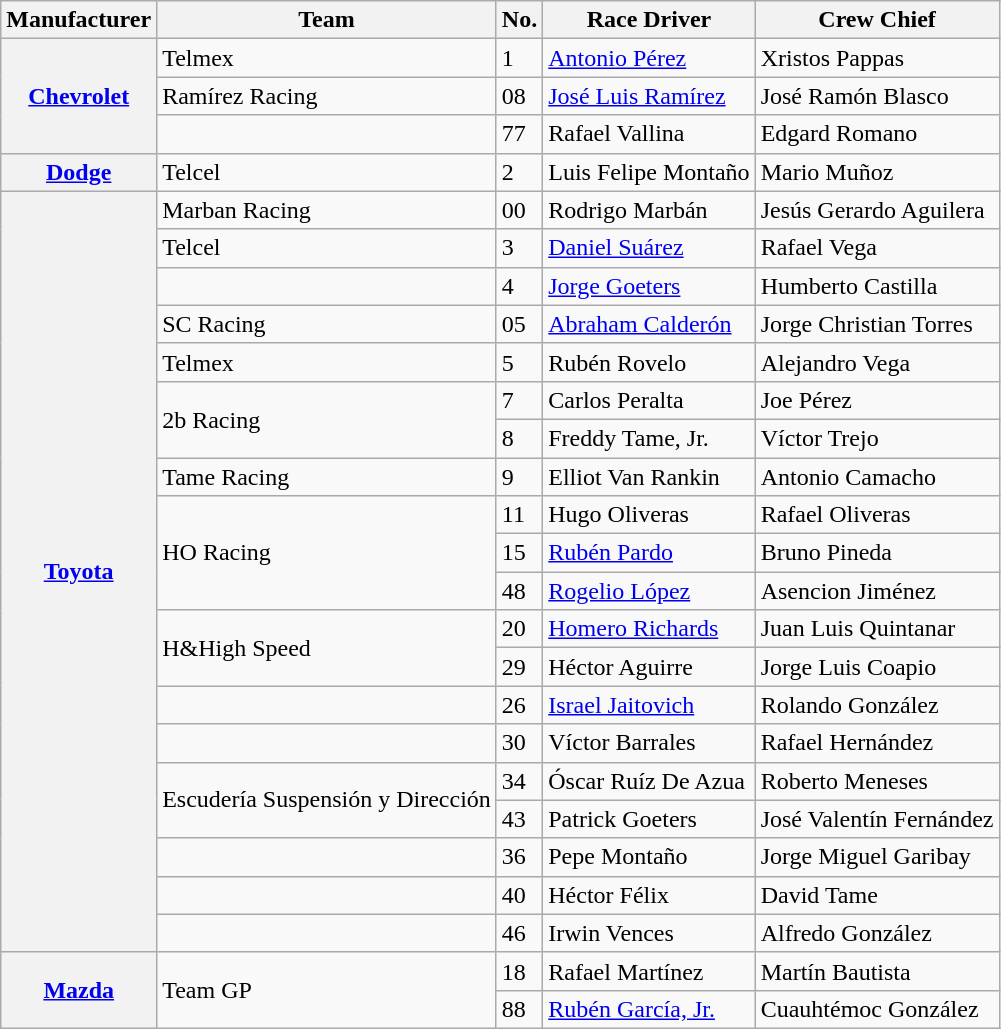<table class="wikitable">
<tr>
<th>Manufacturer</th>
<th>Team</th>
<th>No.</th>
<th>Race Driver</th>
<th>Crew Chief</th>
</tr>
<tr>
<th rowspan=3><a href='#'>Chevrolet</a></th>
<td>Telmex</td>
<td>1</td>
<td><a href='#'>Antonio Pérez</a></td>
<td>Xristos Pappas</td>
</tr>
<tr>
<td>Ramírez Racing</td>
<td>08</td>
<td><a href='#'>José Luis Ramírez</a></td>
<td>José Ramón Blasco</td>
</tr>
<tr>
<td></td>
<td>77</td>
<td>Rafael Vallina</td>
<td>Edgard Romano</td>
</tr>
<tr>
<th><a href='#'>Dodge</a></th>
<td>Telcel</td>
<td>2</td>
<td>Luis Felipe Montaño</td>
<td>Mario Muñoz</td>
</tr>
<tr>
<th rowspan=20><a href='#'>Toyota</a></th>
<td>Marban Racing</td>
<td>00</td>
<td>Rodrigo Marbán</td>
<td>Jesús Gerardo Aguilera</td>
</tr>
<tr>
<td>Telcel</td>
<td>3</td>
<td><a href='#'>Daniel Suárez</a></td>
<td>Rafael Vega</td>
</tr>
<tr>
<td></td>
<td>4</td>
<td><a href='#'>Jorge Goeters</a></td>
<td>Humberto Castilla</td>
</tr>
<tr>
<td>SC Racing</td>
<td>05</td>
<td><a href='#'>Abraham Calderón</a></td>
<td>Jorge Christian Torres</td>
</tr>
<tr>
<td>Telmex</td>
<td>5</td>
<td>Rubén Rovelo</td>
<td>Alejandro Vega</td>
</tr>
<tr>
<td rowspan=2>2b Racing</td>
<td>7</td>
<td>Carlos Peralta</td>
<td>Joe Pérez</td>
</tr>
<tr>
<td>8</td>
<td>Freddy Tame, Jr.</td>
<td>Víctor Trejo</td>
</tr>
<tr>
<td>Tame Racing</td>
<td>9</td>
<td>Elliot Van Rankin</td>
<td>Antonio Camacho</td>
</tr>
<tr>
<td rowspan=3>HO Racing</td>
<td>11</td>
<td>Hugo Oliveras</td>
<td>Rafael Oliveras</td>
</tr>
<tr>
<td>15</td>
<td><a href='#'>Rubén Pardo</a></td>
<td>Bruno Pineda</td>
</tr>
<tr>
<td>48</td>
<td><a href='#'>Rogelio López</a></td>
<td>Asencion Jiménez</td>
</tr>
<tr>
<td rowspan=2>H&High Speed</td>
<td>20</td>
<td><a href='#'>Homero Richards</a></td>
<td>Juan Luis Quintanar</td>
</tr>
<tr>
<td>29</td>
<td>Héctor Aguirre</td>
<td>Jorge Luis Coapio</td>
</tr>
<tr>
<td></td>
<td>26</td>
<td><a href='#'>Israel Jaitovich</a></td>
<td>Rolando González</td>
</tr>
<tr>
<td></td>
<td>30</td>
<td>Víctor Barrales</td>
<td>Rafael Hernández</td>
</tr>
<tr>
<td rowspan=2>Escudería Suspensión y Dirección</td>
<td>34</td>
<td>Óscar Ruíz De Azua</td>
<td>Roberto Meneses</td>
</tr>
<tr>
<td>43</td>
<td>Patrick Goeters</td>
<td>José Valentín Fernández</td>
</tr>
<tr>
<td></td>
<td>36</td>
<td>Pepe Montaño</td>
<td>Jorge Miguel Garibay</td>
</tr>
<tr>
<td></td>
<td>40</td>
<td>Héctor Félix</td>
<td>David Tame</td>
</tr>
<tr>
<td></td>
<td>46</td>
<td>Irwin Vences</td>
<td>Alfredo González</td>
</tr>
<tr>
<th rowspan=2><a href='#'>Mazda</a></th>
<td rowspan=2>Team GP</td>
<td>18</td>
<td>Rafael Martínez</td>
<td>Martín Bautista</td>
</tr>
<tr>
<td>88</td>
<td><a href='#'>Rubén García, Jr.</a></td>
<td>Cuauhtémoc González</td>
</tr>
</table>
